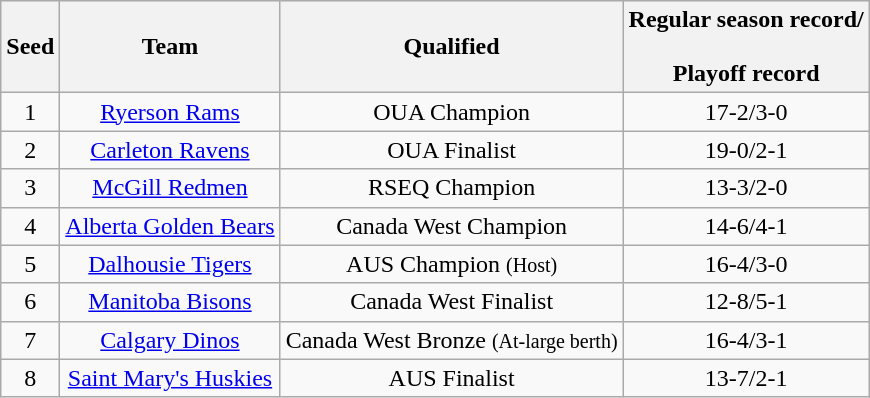<table class="wikitable sortable" style="text-align: center;">
<tr bgcolor="#efefef" align=center>
<th align=left>Seed</th>
<th align=left>Team</th>
<th align=left>Qualified</th>
<th align=left>Regular season record/<br><br>Playoff record</th>
</tr>
<tr align=center>
<td>1</td>
<td><a href='#'>Ryerson Rams</a></td>
<td>OUA Champion</td>
<td>17-2/3-0</td>
</tr>
<tr align=center>
<td>2</td>
<td><a href='#'>Carleton Ravens</a></td>
<td>OUA Finalist</td>
<td>19-0/2-1</td>
</tr>
<tr align=center>
<td>3</td>
<td><a href='#'>McGill Redmen</a></td>
<td>RSEQ Champion</td>
<td>13-3/2-0</td>
</tr>
<tr align=center>
<td>4</td>
<td><a href='#'>Alberta Golden Bears</a></td>
<td>Canada West Champion</td>
<td>14-6/4-1</td>
</tr>
<tr align=center>
<td>5</td>
<td><a href='#'>Dalhousie Tigers</a></td>
<td>AUS Champion <small>(Host)</small></td>
<td>16-4/3-0</td>
</tr>
<tr align=center>
<td>6</td>
<td><a href='#'>Manitoba Bisons</a></td>
<td>Canada West Finalist</td>
<td>12-8/5-1</td>
</tr>
<tr align=center>
<td>7</td>
<td><a href='#'>Calgary Dinos</a></td>
<td>Canada West Bronze <small>(At-large berth)</small></td>
<td>16-4/3-1</td>
</tr>
<tr align=center>
<td>8</td>
<td><a href='#'>Saint Mary's Huskies</a></td>
<td>AUS Finalist</td>
<td>13-7/2-1</td>
</tr>
</table>
